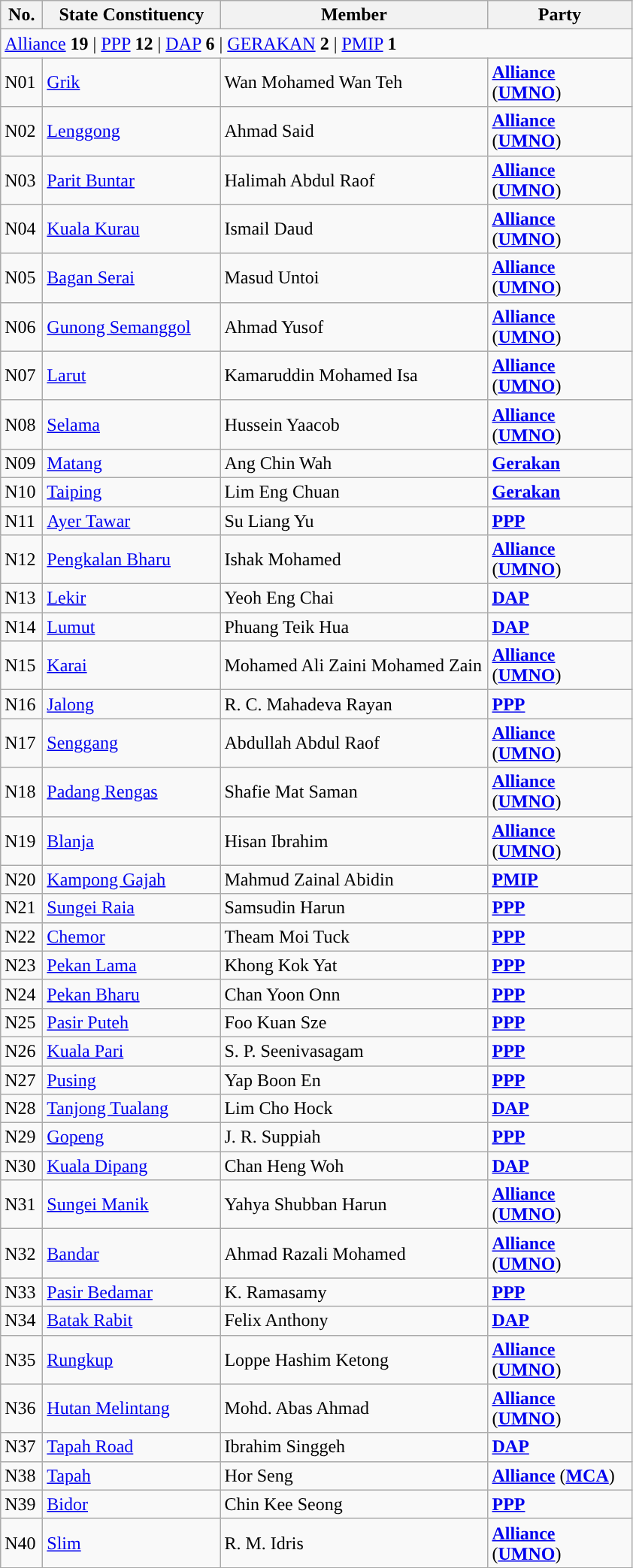<table class="wikitable sortable">
<tr>
<th style="width:30px;">No.</th>
<th style="width:150px;">State Constituency</th>
<th style="width:230px;">Member</th>
<th style="width:120px;">Party</th>
</tr>
<tr>
<td colspan="4"><a href='#'>Alliance</a> <strong>19</strong> | <a href='#'>PPP</a> <strong>12</strong> | <a href='#'>DAP</a> <strong>6</strong> | <a href='#'>GERAKAN</a> <strong>2</strong> | <a href='#'>PMIP</a> <strong>1</strong></td>
</tr>
<tr>
<td>N01</td>
<td><a href='#'>Grik</a></td>
<td>Wan Mohamed Wan Teh</td>
<td><strong><a href='#'>Alliance</a></strong> (<strong><a href='#'>UMNO</a></strong>)</td>
</tr>
<tr>
<td>N02</td>
<td><a href='#'>Lenggong</a></td>
<td>Ahmad Said</td>
<td><strong><a href='#'>Alliance</a></strong> (<strong><a href='#'>UMNO</a></strong>)</td>
</tr>
<tr>
<td>N03</td>
<td><a href='#'>Parit Buntar</a></td>
<td>Halimah Abdul Raof</td>
<td><strong><a href='#'>Alliance</a></strong> (<strong><a href='#'>UMNO</a></strong>)</td>
</tr>
<tr>
<td>N04</td>
<td><a href='#'>Kuala Kurau</a></td>
<td>Ismail Daud</td>
<td><strong><a href='#'>Alliance</a></strong> (<strong><a href='#'>UMNO</a></strong>)</td>
</tr>
<tr>
<td>N05</td>
<td><a href='#'>Bagan Serai</a></td>
<td>Masud Untoi</td>
<td><strong><a href='#'>Alliance</a></strong> (<strong><a href='#'>UMNO</a></strong>)</td>
</tr>
<tr>
<td>N06</td>
<td><a href='#'>Gunong Semanggol</a></td>
<td>Ahmad Yusof</td>
<td><strong><a href='#'>Alliance</a></strong> (<strong><a href='#'>UMNO</a></strong>)</td>
</tr>
<tr>
<td>N07</td>
<td><a href='#'>Larut</a></td>
<td>Kamaruddin Mohamed Isa</td>
<td><strong><a href='#'>Alliance</a></strong> (<strong><a href='#'>UMNO</a></strong>)</td>
</tr>
<tr>
<td>N08</td>
<td><a href='#'>Selama</a></td>
<td>Hussein Yaacob</td>
<td><strong><a href='#'>Alliance</a></strong> (<strong><a href='#'>UMNO</a></strong>)</td>
</tr>
<tr>
<td>N09</td>
<td><a href='#'>Matang</a></td>
<td>Ang Chin Wah</td>
<td><strong><a href='#'>Gerakan</a></strong></td>
</tr>
<tr>
<td>N10</td>
<td><a href='#'>Taiping</a></td>
<td>Lim Eng Chuan</td>
<td><strong><a href='#'>Gerakan</a></strong></td>
</tr>
<tr>
<td>N11</td>
<td><a href='#'>Ayer Tawar</a></td>
<td>Su Liang Yu</td>
<td><strong><a href='#'>PPP</a></strong></td>
</tr>
<tr>
<td>N12</td>
<td><a href='#'>Pengkalan Bharu</a></td>
<td>Ishak Mohamed</td>
<td><strong><a href='#'>Alliance</a></strong> (<strong><a href='#'>UMNO</a></strong>)</td>
</tr>
<tr>
<td>N13</td>
<td><a href='#'>Lekir</a></td>
<td>Yeoh Eng Chai</td>
<td><strong><a href='#'>DAP</a></strong></td>
</tr>
<tr>
<td>N14</td>
<td><a href='#'>Lumut</a></td>
<td>Phuang Teik Hua</td>
<td><strong><a href='#'>DAP</a></strong></td>
</tr>
<tr>
<td>N15</td>
<td><a href='#'>Karai</a></td>
<td>Mohamed Ali Zaini Mohamed Zain</td>
<td><strong><a href='#'>Alliance</a></strong> (<strong><a href='#'>UMNO</a></strong>)</td>
</tr>
<tr>
<td>N16</td>
<td><a href='#'>Jalong</a></td>
<td>R. C. Mahadeva Rayan</td>
<td><strong><a href='#'>PPP</a></strong></td>
</tr>
<tr>
<td>N17</td>
<td><a href='#'>Senggang</a></td>
<td>Abdullah Abdul Raof</td>
<td><strong><a href='#'>Alliance</a></strong> (<strong><a href='#'>UMNO</a></strong>)</td>
</tr>
<tr>
<td>N18</td>
<td><a href='#'>Padang Rengas</a></td>
<td>Shafie Mat Saman</td>
<td><strong><a href='#'>Alliance</a></strong> (<strong><a href='#'>UMNO</a></strong>)</td>
</tr>
<tr>
<td>N19</td>
<td><a href='#'>Blanja</a></td>
<td>Hisan Ibrahim</td>
<td><strong><a href='#'>Alliance</a></strong> (<strong><a href='#'>UMNO</a></strong>)</td>
</tr>
<tr>
<td>N20</td>
<td><a href='#'>Kampong Gajah</a></td>
<td>Mahmud Zainal Abidin</td>
<td><strong><a href='#'>PMIP</a></strong></td>
</tr>
<tr>
<td>N21</td>
<td><a href='#'>Sungei Raia</a></td>
<td>Samsudin Harun</td>
<td><strong><a href='#'>PPP</a></strong></td>
</tr>
<tr>
<td>N22</td>
<td><a href='#'>Chemor</a></td>
<td>Theam Moi Tuck</td>
<td><strong><a href='#'>PPP</a></strong></td>
</tr>
<tr>
<td>N23</td>
<td><a href='#'>Pekan Lama</a></td>
<td>Khong Kok Yat</td>
<td><strong><a href='#'>PPP</a></strong></td>
</tr>
<tr>
<td>N24</td>
<td><a href='#'>Pekan Bharu</a></td>
<td>Chan Yoon Onn</td>
<td><strong><a href='#'>PPP</a></strong></td>
</tr>
<tr>
<td>N25</td>
<td><a href='#'>Pasir Puteh</a></td>
<td>Foo Kuan Sze</td>
<td><strong><a href='#'>PPP</a></strong></td>
</tr>
<tr>
<td>N26</td>
<td><a href='#'>Kuala Pari</a></td>
<td>S. P. Seenivasagam</td>
<td><strong><a href='#'>PPP</a></strong></td>
</tr>
<tr>
<td>N27</td>
<td><a href='#'>Pusing</a></td>
<td>Yap Boon En</td>
<td><strong><a href='#'>PPP</a></strong></td>
</tr>
<tr>
<td>N28</td>
<td><a href='#'>Tanjong Tualang</a></td>
<td>Lim Cho Hock</td>
<td><strong><a href='#'>DAP</a></strong></td>
</tr>
<tr>
<td>N29</td>
<td><a href='#'>Gopeng</a></td>
<td>J. R. Suppiah</td>
<td><strong><a href='#'>PPP</a></strong></td>
</tr>
<tr>
<td>N30</td>
<td><a href='#'>Kuala Dipang</a></td>
<td>Chan Heng Woh</td>
<td><strong><a href='#'>DAP</a></strong></td>
</tr>
<tr>
<td>N31</td>
<td><a href='#'>Sungei Manik</a></td>
<td>Yahya Shubban Harun</td>
<td><strong><a href='#'>Alliance</a></strong> (<strong><a href='#'>UMNO</a></strong>)</td>
</tr>
<tr>
<td>N32</td>
<td><a href='#'>Bandar</a></td>
<td>Ahmad Razali Mohamed</td>
<td><strong><a href='#'>Alliance</a></strong> (<strong><a href='#'>UMNO</a></strong>)</td>
</tr>
<tr>
<td>N33</td>
<td><a href='#'>Pasir Bedamar</a></td>
<td>K. Ramasamy</td>
<td><strong><a href='#'>PPP</a></strong></td>
</tr>
<tr>
<td>N34</td>
<td><a href='#'>Batak Rabit</a></td>
<td>Felix Anthony</td>
<td><strong><a href='#'>DAP</a></strong></td>
</tr>
<tr>
<td>N35</td>
<td><a href='#'>Rungkup</a></td>
<td>Loppe Hashim Ketong</td>
<td><strong><a href='#'>Alliance</a></strong> (<strong><a href='#'>UMNO</a></strong>)</td>
</tr>
<tr>
<td>N36</td>
<td><a href='#'>Hutan Melintang</a></td>
<td>Mohd. Abas Ahmad</td>
<td><strong><a href='#'>Alliance</a></strong> (<strong><a href='#'>UMNO</a></strong>)</td>
</tr>
<tr>
<td>N37</td>
<td><a href='#'>Tapah Road</a></td>
<td>Ibrahim Singgeh</td>
<td><strong><a href='#'>DAP</a></strong></td>
</tr>
<tr>
<td>N38</td>
<td><a href='#'>Tapah</a></td>
<td>Hor Seng</td>
<td><strong><a href='#'>Alliance</a></strong> (<strong><a href='#'>MCA</a></strong>)</td>
</tr>
<tr>
<td>N39</td>
<td><a href='#'>Bidor</a></td>
<td>Chin Kee Seong</td>
<td><strong><a href='#'>PPP</a></strong></td>
</tr>
<tr>
<td>N40</td>
<td><a href='#'>Slim</a></td>
<td>R. M. Idris</td>
<td><strong><a href='#'>Alliance</a></strong> (<strong><a href='#'>UMNO</a></strong>)</td>
</tr>
</table>
